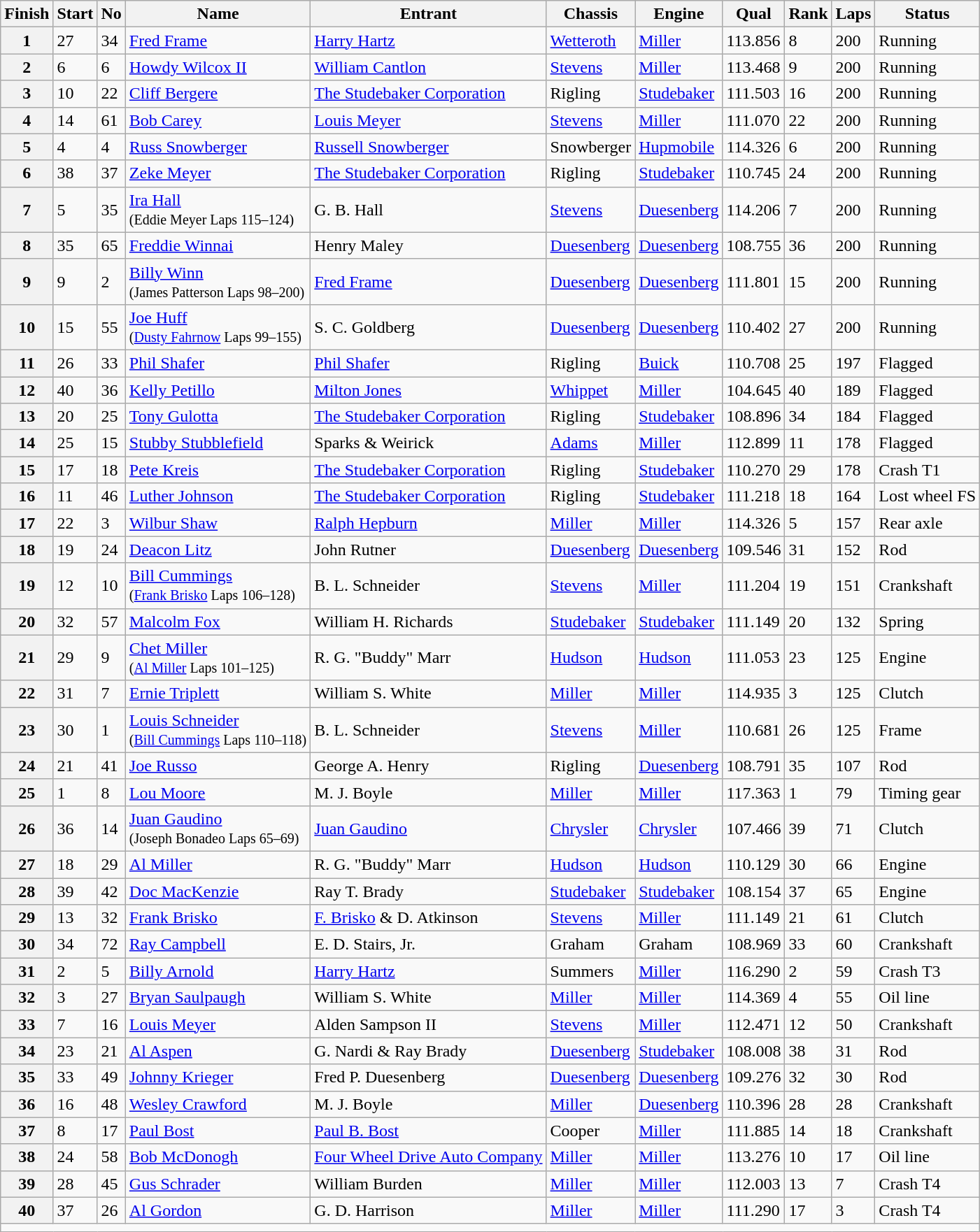<table class="wikitable">
<tr>
<th>Finish</th>
<th>Start</th>
<th>No</th>
<th>Name</th>
<th>Entrant</th>
<th>Chassis</th>
<th>Engine</th>
<th>Qual</th>
<th>Rank</th>
<th>Laps</th>
<th>Status</th>
</tr>
<tr>
<th>1</th>
<td>27</td>
<td>34</td>
<td> <a href='#'>Fred Frame</a></td>
<td><a href='#'>Harry Hartz</a></td>
<td><a href='#'>Wetteroth</a></td>
<td><a href='#'>Miller</a></td>
<td>113.856</td>
<td>8</td>
<td>200</td>
<td>Running</td>
</tr>
<tr>
<th>2</th>
<td>6</td>
<td>6</td>
<td> <a href='#'>Howdy Wilcox II</a> <strong></strong></td>
<td><a href='#'>William Cantlon</a></td>
<td><a href='#'>Stevens</a></td>
<td><a href='#'>Miller</a></td>
<td>113.468</td>
<td>9</td>
<td>200</td>
<td>Running</td>
</tr>
<tr>
<th>3</th>
<td>10</td>
<td>22</td>
<td> <a href='#'>Cliff Bergere</a></td>
<td><a href='#'>The Studebaker Corporation</a></td>
<td>Rigling</td>
<td><a href='#'>Studebaker</a></td>
<td>111.503</td>
<td>16</td>
<td>200</td>
<td>Running</td>
</tr>
<tr>
<th>4</th>
<td>14</td>
<td>61</td>
<td> <a href='#'>Bob Carey</a> <strong></strong></td>
<td><a href='#'>Louis Meyer</a></td>
<td><a href='#'>Stevens</a></td>
<td><a href='#'>Miller</a></td>
<td>111.070</td>
<td>22</td>
<td>200</td>
<td>Running</td>
</tr>
<tr>
<th>5</th>
<td>4</td>
<td>4</td>
<td> <a href='#'>Russ Snowberger</a></td>
<td><a href='#'>Russell Snowberger</a></td>
<td>Snowberger</td>
<td><a href='#'>Hupmobile</a></td>
<td>114.326</td>
<td>6</td>
<td>200</td>
<td>Running</td>
</tr>
<tr>
<th>6</th>
<td>38</td>
<td>37</td>
<td> <a href='#'>Zeke Meyer</a></td>
<td><a href='#'>The Studebaker Corporation</a></td>
<td>Rigling</td>
<td><a href='#'>Studebaker</a></td>
<td>110.745</td>
<td>24</td>
<td>200</td>
<td>Running</td>
</tr>
<tr>
<th>7</th>
<td>5</td>
<td>35</td>
<td> <a href='#'>Ira Hall</a><br><small>(Eddie Meyer Laps 115–124)</small></td>
<td>G. B. Hall</td>
<td><a href='#'>Stevens</a></td>
<td><a href='#'>Duesenberg</a></td>
<td>114.206</td>
<td>7</td>
<td>200</td>
<td>Running</td>
</tr>
<tr>
<th>8</th>
<td>35</td>
<td>65</td>
<td> <a href='#'>Freddie Winnai</a></td>
<td>Henry Maley</td>
<td><a href='#'>Duesenberg</a></td>
<td><a href='#'>Duesenberg</a></td>
<td>108.755</td>
<td>36</td>
<td>200</td>
<td>Running</td>
</tr>
<tr>
<th>9</th>
<td>9</td>
<td>2</td>
<td> <a href='#'>Billy Winn</a><br><small>(James Patterson Laps 98–200)</small></td>
<td><a href='#'>Fred Frame</a></td>
<td><a href='#'>Duesenberg</a></td>
<td><a href='#'>Duesenberg</a></td>
<td>111.801</td>
<td>15</td>
<td>200</td>
<td>Running</td>
</tr>
<tr>
<th>10</th>
<td>15</td>
<td>55</td>
<td> <a href='#'>Joe Huff</a><br><small>(<a href='#'>Dusty Fahrnow</a> Laps 99–155)</small></td>
<td>S. C. Goldberg</td>
<td><a href='#'>Duesenberg</a></td>
<td><a href='#'>Duesenberg</a></td>
<td>110.402</td>
<td>27</td>
<td>200</td>
<td>Running</td>
</tr>
<tr>
<th>11</th>
<td>26</td>
<td>33</td>
<td> <a href='#'>Phil Shafer</a></td>
<td><a href='#'>Phil Shafer</a></td>
<td>Rigling</td>
<td><a href='#'>Buick</a></td>
<td>110.708</td>
<td>25</td>
<td>197</td>
<td>Flagged</td>
</tr>
<tr>
<th>12</th>
<td>40</td>
<td>36</td>
<td> <a href='#'>Kelly Petillo</a> <strong></strong></td>
<td><a href='#'>Milton Jones</a></td>
<td><a href='#'>Whippet</a></td>
<td><a href='#'>Miller</a></td>
<td>104.645</td>
<td>40</td>
<td>189</td>
<td>Flagged</td>
</tr>
<tr>
<th>13</th>
<td>20</td>
<td>25</td>
<td> <a href='#'>Tony Gulotta</a></td>
<td><a href='#'>The Studebaker Corporation</a></td>
<td>Rigling</td>
<td><a href='#'>Studebaker</a></td>
<td>108.896</td>
<td>34</td>
<td>184</td>
<td>Flagged</td>
</tr>
<tr>
<th>14</th>
<td>25</td>
<td>15</td>
<td> <a href='#'>Stubby Stubblefield</a></td>
<td>Sparks & Weirick</td>
<td><a href='#'>Adams</a></td>
<td><a href='#'>Miller</a></td>
<td>112.899</td>
<td>11</td>
<td>178</td>
<td>Flagged</td>
</tr>
<tr>
<th>15</th>
<td>17</td>
<td>18</td>
<td> <a href='#'>Pete Kreis</a></td>
<td><a href='#'>The Studebaker Corporation</a></td>
<td>Rigling</td>
<td><a href='#'>Studebaker</a></td>
<td>110.270</td>
<td>29</td>
<td>178</td>
<td>Crash T1</td>
</tr>
<tr>
<th>16</th>
<td>11</td>
<td>46</td>
<td> <a href='#'>Luther Johnson</a></td>
<td><a href='#'>The Studebaker Corporation</a></td>
<td>Rigling</td>
<td><a href='#'>Studebaker</a></td>
<td>111.218</td>
<td>18</td>
<td>164</td>
<td>Lost wheel FS</td>
</tr>
<tr>
<th>17</th>
<td>22</td>
<td>3</td>
<td> <a href='#'>Wilbur Shaw</a></td>
<td><a href='#'>Ralph Hepburn</a></td>
<td><a href='#'>Miller</a></td>
<td><a href='#'>Miller</a></td>
<td>114.326</td>
<td>5</td>
<td>157</td>
<td>Rear axle</td>
</tr>
<tr>
<th>18</th>
<td>19</td>
<td>24</td>
<td> <a href='#'>Deacon Litz</a></td>
<td>John Rutner</td>
<td><a href='#'>Duesenberg</a></td>
<td><a href='#'>Duesenberg</a></td>
<td>109.546</td>
<td>31</td>
<td>152</td>
<td>Rod</td>
</tr>
<tr>
<th>19</th>
<td>12</td>
<td>10</td>
<td> <a href='#'>Bill Cummings</a><br><small>(<a href='#'>Frank Brisko</a> Laps 106–128)</small></td>
<td>B. L. Schneider</td>
<td><a href='#'>Stevens</a></td>
<td><a href='#'>Miller</a></td>
<td>111.204</td>
<td>19</td>
<td>151</td>
<td>Crankshaft</td>
</tr>
<tr>
<th>20</th>
<td>32</td>
<td>57</td>
<td> <a href='#'>Malcolm Fox</a> <strong></strong></td>
<td>William H. Richards</td>
<td><a href='#'>Studebaker</a></td>
<td><a href='#'>Studebaker</a></td>
<td>111.149</td>
<td>20</td>
<td>132</td>
<td>Spring</td>
</tr>
<tr>
<th>21</th>
<td>29</td>
<td>9</td>
<td> <a href='#'>Chet Miller</a><br><small>(<a href='#'>Al Miller</a> Laps 101–125)</small></td>
<td>R. G. "Buddy" Marr</td>
<td><a href='#'>Hudson</a></td>
<td><a href='#'>Hudson</a></td>
<td>111.053</td>
<td>23</td>
<td>125</td>
<td>Engine</td>
</tr>
<tr>
<th>22</th>
<td>31</td>
<td>7</td>
<td> <a href='#'>Ernie Triplett</a></td>
<td>William S. White</td>
<td><a href='#'>Miller</a></td>
<td><a href='#'>Miller</a></td>
<td>114.935</td>
<td>3</td>
<td>125</td>
<td>Clutch</td>
</tr>
<tr>
<th>23</th>
<td>30</td>
<td>1</td>
<td> <a href='#'>Louis Schneider</a> <strong></strong><br><small>(<a href='#'>Bill Cummings</a> Laps 110–118)</small></td>
<td>B. L. Schneider</td>
<td><a href='#'>Stevens</a></td>
<td><a href='#'>Miller</a></td>
<td>110.681</td>
<td>26</td>
<td>125</td>
<td>Frame</td>
</tr>
<tr>
<th>24</th>
<td>21</td>
<td>41</td>
<td> <a href='#'>Joe Russo</a></td>
<td>George A. Henry</td>
<td>Rigling</td>
<td><a href='#'>Duesenberg</a></td>
<td>108.791</td>
<td>35</td>
<td>107</td>
<td>Rod</td>
</tr>
<tr>
<th>25</th>
<td>1</td>
<td>8</td>
<td> <a href='#'>Lou Moore</a></td>
<td>M. J. Boyle</td>
<td><a href='#'>Miller</a></td>
<td><a href='#'>Miller</a></td>
<td>117.363</td>
<td>1</td>
<td>79</td>
<td>Timing gear</td>
</tr>
<tr>
<th>26</th>
<td>36</td>
<td>14</td>
<td> <a href='#'>Juan Gaudino</a> <strong></strong><br><small>(Joseph Bonadeo Laps 65–69)</small></td>
<td><a href='#'>Juan Gaudino</a></td>
<td><a href='#'>Chrysler</a></td>
<td><a href='#'>Chrysler</a></td>
<td>107.466</td>
<td>39</td>
<td>71</td>
<td>Clutch</td>
</tr>
<tr>
<th>27</th>
<td>18</td>
<td>29</td>
<td> <a href='#'>Al Miller</a> <strong></strong></td>
<td>R. G. "Buddy" Marr</td>
<td><a href='#'>Hudson</a></td>
<td><a href='#'>Hudson</a></td>
<td>110.129</td>
<td>30</td>
<td>66</td>
<td>Engine</td>
</tr>
<tr>
<th>28</th>
<td>39</td>
<td>42</td>
<td> <a href='#'>Doc MacKenzie</a> <strong></strong></td>
<td>Ray T. Brady</td>
<td><a href='#'>Studebaker</a></td>
<td><a href='#'>Studebaker</a></td>
<td>108.154</td>
<td>37</td>
<td>65</td>
<td>Engine</td>
</tr>
<tr>
<th>29</th>
<td>13</td>
<td>32</td>
<td> <a href='#'>Frank Brisko</a></td>
<td><a href='#'>F. Brisko</a> & D. Atkinson</td>
<td><a href='#'>Stevens</a></td>
<td><a href='#'>Miller</a></td>
<td>111.149</td>
<td>21</td>
<td>61</td>
<td>Clutch</td>
</tr>
<tr>
<th>30</th>
<td>34</td>
<td>72</td>
<td> <a href='#'>Ray Campbell</a> <strong></strong></td>
<td>E. D. Stairs, Jr.</td>
<td>Graham</td>
<td>Graham</td>
<td>108.969</td>
<td>33</td>
<td>60</td>
<td>Crankshaft</td>
</tr>
<tr>
<th>31</th>
<td>2</td>
<td>5</td>
<td> <a href='#'>Billy Arnold</a> <strong></strong></td>
<td><a href='#'>Harry Hartz</a></td>
<td>Summers</td>
<td><a href='#'>Miller</a></td>
<td>116.290</td>
<td>2</td>
<td>59</td>
<td>Crash T3</td>
</tr>
<tr>
<th>32</th>
<td>3</td>
<td>27</td>
<td> <a href='#'>Bryan Saulpaugh</a> <strong></strong></td>
<td>William S. White</td>
<td><a href='#'>Miller</a></td>
<td><a href='#'>Miller</a></td>
<td>114.369</td>
<td>4</td>
<td>55</td>
<td>Oil line</td>
</tr>
<tr>
<th>33</th>
<td>7</td>
<td>16</td>
<td> <a href='#'>Louis Meyer</a> <strong></strong></td>
<td>Alden Sampson II</td>
<td><a href='#'>Stevens</a></td>
<td><a href='#'>Miller</a></td>
<td>112.471</td>
<td>12</td>
<td>50</td>
<td>Crankshaft</td>
</tr>
<tr>
<th>34</th>
<td>23</td>
<td>21</td>
<td> <a href='#'>Al Aspen</a></td>
<td>G. Nardi & Ray Brady</td>
<td><a href='#'>Duesenberg</a></td>
<td><a href='#'>Studebaker</a></td>
<td>108.008</td>
<td>38</td>
<td>31</td>
<td>Rod</td>
</tr>
<tr>
<th>35</th>
<td>33</td>
<td>49</td>
<td> <a href='#'>Johnny Krieger</a> <strong></strong></td>
<td>Fred P. Duesenberg</td>
<td><a href='#'>Duesenberg</a></td>
<td><a href='#'>Duesenberg</a></td>
<td>109.276</td>
<td>32</td>
<td>30</td>
<td>Rod</td>
</tr>
<tr>
<th>36</th>
<td>16</td>
<td>48</td>
<td> <a href='#'>Wesley Crawford</a></td>
<td>M. J. Boyle</td>
<td><a href='#'>Miller</a></td>
<td><a href='#'>Duesenberg</a></td>
<td>110.396</td>
<td>28</td>
<td>28</td>
<td>Crankshaft</td>
</tr>
<tr>
<th>37</th>
<td>8</td>
<td>17</td>
<td> <a href='#'>Paul Bost</a></td>
<td><a href='#'>Paul B. Bost</a></td>
<td>Cooper</td>
<td><a href='#'>Miller</a></td>
<td>111.885</td>
<td>14</td>
<td>18</td>
<td>Crankshaft</td>
</tr>
<tr>
<th>38</th>
<td>24</td>
<td>58</td>
<td> <a href='#'>Bob McDonogh</a></td>
<td><a href='#'>Four Wheel Drive Auto Company</a></td>
<td><a href='#'>Miller</a></td>
<td><a href='#'>Miller</a></td>
<td>113.276</td>
<td>10</td>
<td>17</td>
<td>Oil line</td>
</tr>
<tr>
<th>39</th>
<td>28</td>
<td>45</td>
<td> <a href='#'>Gus Schrader</a> <strong></strong></td>
<td>William Burden</td>
<td><a href='#'>Miller</a></td>
<td><a href='#'>Miller</a></td>
<td>112.003</td>
<td>13</td>
<td>7</td>
<td>Crash T4</td>
</tr>
<tr>
<th>40</th>
<td>37</td>
<td>26</td>
<td> <a href='#'>Al Gordon</a> <strong></strong></td>
<td>G. D. Harrison</td>
<td><a href='#'>Miller</a></td>
<td><a href='#'>Miller</a></td>
<td>111.290</td>
<td>17</td>
<td>3</td>
<td>Crash T4</td>
</tr>
<tr>
<td colspan=12 style="text-align:center"></td>
</tr>
</table>
